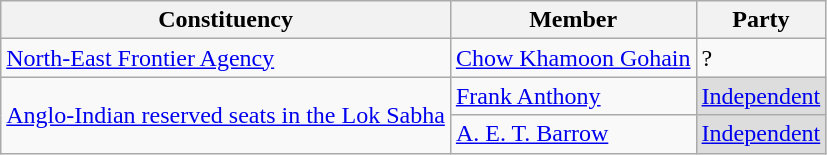<table class="wikitable sortable">
<tr>
<th>Constituency</th>
<th>Member</th>
<th>Party</th>
</tr>
<tr>
<td><a href='#'>North-East Frontier Agency</a></td>
<td><a href='#'>Chow Khamoon Gohain</a></td>
<td>?</td>
</tr>
<tr>
<td rowspan="2"><a href='#'>Anglo-Indian reserved seats in the Lok Sabha</a></td>
<td><a href='#'>Frank Anthony</a></td>
<td bgcolor="#DDDDDD"><a href='#'>Independent</a></td>
</tr>
<tr>
<td><a href='#'>A. E. T. Barrow</a></td>
<td bgcolor="#DDDDDD"><a href='#'>Independent</a></td>
</tr>
</table>
